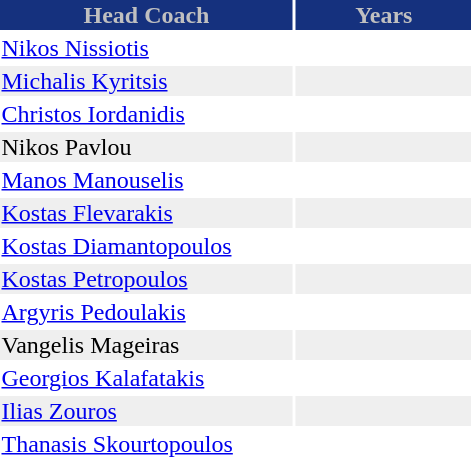<table>
<tr style="color:#C0C0C0; background:#15317E;">
<th width="50%">Head Coach</th>
<th width="30%">Years</th>
</tr>
<tr>
<td> <a href='#'>Nikos Nissiotis</a></td>
<td></td>
</tr>
<tr bgcolor="#EFEFEF">
<td> <a href='#'>Michalis Kyritsis</a></td>
<td></td>
</tr>
<tr>
<td> <a href='#'>Christos Iordanidis</a></td>
<td></td>
</tr>
<tr bgcolor="#EFEFEF">
<td> Nikos Pavlou</td>
<td></td>
</tr>
<tr>
<td> <a href='#'>Manos Manouselis</a></td>
<td></td>
</tr>
<tr bgcolor="#EFEFEF">
<td> <a href='#'>Kostas Flevarakis</a></td>
<td></td>
</tr>
<tr>
<td> <a href='#'>Kostas Diamantopoulos</a></td>
<td></td>
</tr>
<tr bgcolor="#EFEFEF">
<td> <a href='#'>Kostas Petropoulos</a></td>
<td></td>
</tr>
<tr>
<td> <a href='#'>Argyris Pedoulakis</a></td>
<td></td>
</tr>
<tr bgcolor="#EFEFEF">
<td> Vangelis Mageiras</td>
<td></td>
</tr>
<tr>
<td> <a href='#'>Georgios Kalafatakis</a></td>
<td></td>
</tr>
<tr bgcolor="#EFEFEF">
<td> <a href='#'>Ilias Zouros</a></td>
<td></td>
</tr>
<tr>
<td> <a href='#'>Thanasis Skourtopoulos</a></td>
<td></td>
</tr>
</table>
